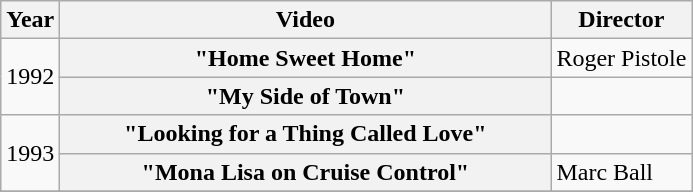<table class="wikitable plainrowheaders">
<tr>
<th>Year</th>
<th style="width:20em;">Video</th>
<th>Director</th>
</tr>
<tr>
<td rowspan="2">1992</td>
<th scope="row">"Home Sweet Home"</th>
<td>Roger Pistole</td>
</tr>
<tr>
<th scope="row">"My Side of Town"</th>
<td></td>
</tr>
<tr>
<td rowspan="2">1993</td>
<th scope="row">"Looking for a Thing Called Love"</th>
<td></td>
</tr>
<tr>
<th scope="row">"Mona Lisa on Cruise Control"</th>
<td>Marc Ball</td>
</tr>
<tr>
</tr>
</table>
